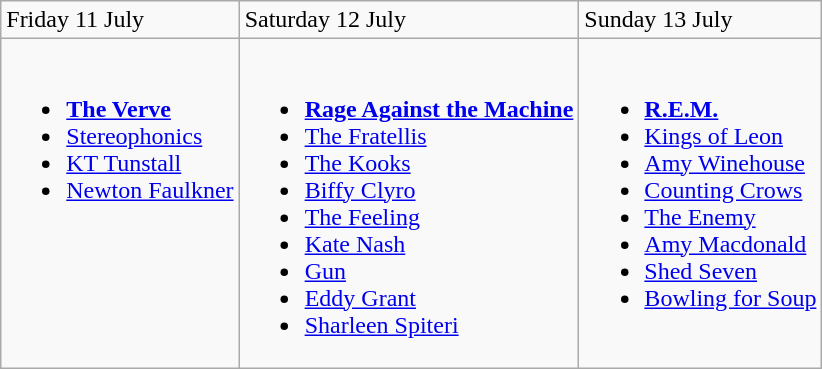<table class="wikitable">
<tr>
<td>Friday 11 July</td>
<td>Saturday 12 July</td>
<td>Sunday 13 July</td>
</tr>
<tr valign="top">
<td><br><ul><li><strong><a href='#'>The Verve</a></strong></li><li><a href='#'>Stereophonics</a></li><li><a href='#'>KT Tunstall</a></li><li><a href='#'>Newton Faulkner</a></li></ul></td>
<td><br><ul><li><strong><a href='#'>Rage Against the Machine</a></strong></li><li><a href='#'>The Fratellis</a></li><li><a href='#'>The Kooks</a></li><li><a href='#'>Biffy Clyro</a></li><li><a href='#'>The Feeling</a></li><li><a href='#'>Kate Nash</a></li><li><a href='#'>Gun</a></li><li><a href='#'>Eddy Grant</a></li><li><a href='#'>Sharleen Spiteri</a></li></ul></td>
<td><br><ul><li><strong><a href='#'>R.E.M.</a></strong></li><li><a href='#'>Kings of Leon</a></li><li><a href='#'>Amy Winehouse</a></li><li><a href='#'>Counting Crows</a></li><li><a href='#'>The Enemy</a></li><li><a href='#'>Amy Macdonald</a></li><li><a href='#'>Shed Seven</a></li><li><a href='#'>Bowling for Soup</a></li></ul></td>
</tr>
</table>
